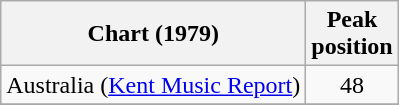<table class="wikitable sortable">
<tr>
<th>Chart (1979)</th>
<th>Peak<br>position</th>
</tr>
<tr>
<td>Australia (<a href='#'>Kent Music Report</a>)</td>
<td align="center">48</td>
</tr>
<tr>
</tr>
<tr>
</tr>
<tr>
</tr>
</table>
